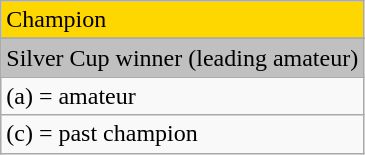<table class="wikitable">
<tr style="background:gold">
<td>Champion</td>
</tr>
<tr>
</tr>
<tr style="background:silver">
<td>Silver Cup winner (leading amateur)</td>
</tr>
<tr>
<td>(a) = amateur</td>
</tr>
<tr>
<td>(c) = past champion</td>
</tr>
</table>
